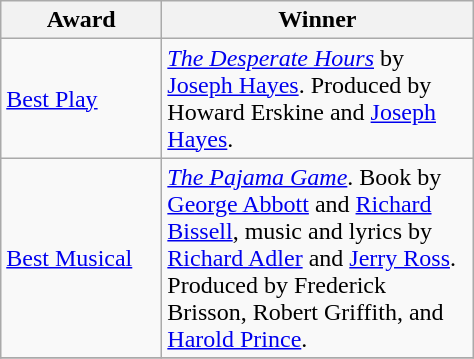<table class="wikitable">
<tr>
<th width="100"><strong>Award</strong></th>
<th width="200"><strong>Winner</strong></th>
</tr>
<tr>
<td><a href='#'>Best Play</a></td>
<td><em><a href='#'>The Desperate Hours</a></em> by <a href='#'>Joseph Hayes</a>. Produced by Howard Erskine and <a href='#'>Joseph Hayes</a>.</td>
</tr>
<tr>
<td><a href='#'>Best Musical</a></td>
<td><em><a href='#'>The Pajama Game</a></em>. Book by <a href='#'>George Abbott</a> and <a href='#'>Richard Bissell</a>, music and lyrics by <a href='#'>Richard Adler</a> and <a href='#'>Jerry Ross</a>. Produced by Frederick Brisson, Robert Griffith, and <a href='#'>Harold Prince</a>.</td>
</tr>
<tr>
</tr>
</table>
